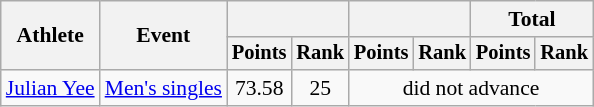<table class="wikitable" style="font-size:90%">
<tr>
<th rowspan="2">Athlete</th>
<th rowspan="2">Event</th>
<th colspan="2"></th>
<th colspan="2"></th>
<th colspan="2">Total</th>
</tr>
<tr style="font-size:95%">
<th>Points</th>
<th>Rank</th>
<th>Points</th>
<th>Rank</th>
<th>Points</th>
<th>Rank</th>
</tr>
<tr align=center>
<td align=left><a href='#'>Julian Yee</a></td>
<td align=left><a href='#'>Men's singles</a></td>
<td>73.58</td>
<td>25</td>
<td colspan=4>did not advance</td>
</tr>
</table>
